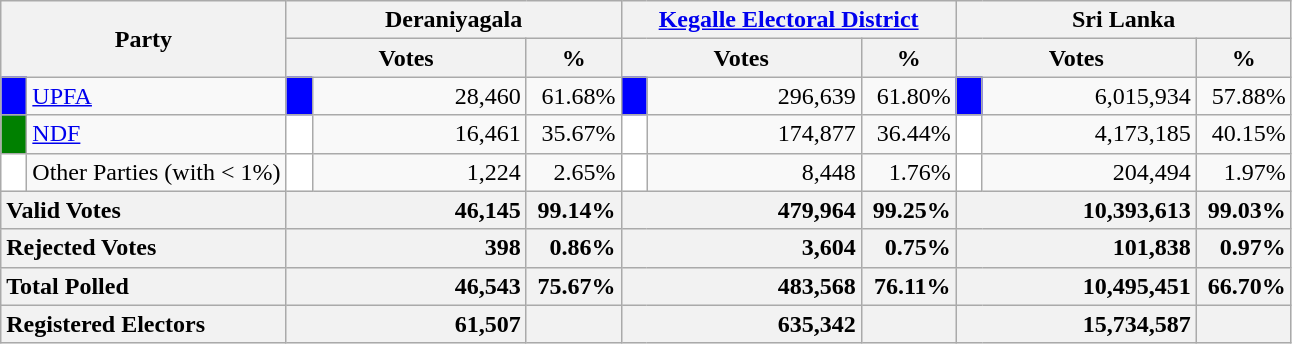<table class="wikitable">
<tr>
<th colspan="2" width="144px"rowspan="2">Party</th>
<th colspan="3" width="216px">Deraniyagala</th>
<th colspan="3" width="216px"><a href='#'>Kegalle Electoral District</a></th>
<th colspan="3" width="216px">Sri Lanka</th>
</tr>
<tr>
<th colspan="2" width="144px">Votes</th>
<th>%</th>
<th colspan="2" width="144px">Votes</th>
<th>%</th>
<th colspan="2" width="144px">Votes</th>
<th>%</th>
</tr>
<tr>
<td style="background-color:blue;" width="10px"></td>
<td style="text-align:left;"><a href='#'>UPFA</a></td>
<td style="background-color:blue;" width="10px"></td>
<td style="text-align:right;">28,460</td>
<td style="text-align:right;">61.68%</td>
<td style="background-color:blue;" width="10px"></td>
<td style="text-align:right;">296,639</td>
<td style="text-align:right;">61.80%</td>
<td style="background-color:blue;" width="10px"></td>
<td style="text-align:right;">6,015,934</td>
<td style="text-align:right;">57.88%</td>
</tr>
<tr>
<td style="background-color:green;" width="10px"></td>
<td style="text-align:left;"><a href='#'>NDF</a></td>
<td style="background-color:white;" width="10px"></td>
<td style="text-align:right;">16,461</td>
<td style="text-align:right;">35.67%</td>
<td style="background-color:white;" width="10px"></td>
<td style="text-align:right;">174,877</td>
<td style="text-align:right;">36.44%</td>
<td style="background-color:white;" width="10px"></td>
<td style="text-align:right;">4,173,185</td>
<td style="text-align:right;">40.15%</td>
</tr>
<tr>
<td style="background-color:white;" width="10px"></td>
<td style="text-align:left;">Other Parties (with < 1%)</td>
<td style="background-color:white;" width="10px"></td>
<td style="text-align:right;">1,224</td>
<td style="text-align:right;">2.65%</td>
<td style="background-color:white;" width="10px"></td>
<td style="text-align:right;">8,448</td>
<td style="text-align:right;">1.76%</td>
<td style="background-color:white;" width="10px"></td>
<td style="text-align:right;">204,494</td>
<td style="text-align:right;">1.97%</td>
</tr>
<tr>
<th colspan="2" width="144px"style="text-align:left;">Valid Votes</th>
<th style="text-align:right;"colspan="2" width="144px">46,145</th>
<th style="text-align:right;">99.14%</th>
<th style="text-align:right;"colspan="2" width="144px">479,964</th>
<th style="text-align:right;">99.25%</th>
<th style="text-align:right;"colspan="2" width="144px">10,393,613</th>
<th style="text-align:right;">99.03%</th>
</tr>
<tr>
<th colspan="2" width="144px"style="text-align:left;">Rejected Votes</th>
<th style="text-align:right;"colspan="2" width="144px">398</th>
<th style="text-align:right;">0.86%</th>
<th style="text-align:right;"colspan="2" width="144px">3,604</th>
<th style="text-align:right;">0.75%</th>
<th style="text-align:right;"colspan="2" width="144px">101,838</th>
<th style="text-align:right;">0.97%</th>
</tr>
<tr>
<th colspan="2" width="144px"style="text-align:left;">Total Polled</th>
<th style="text-align:right;"colspan="2" width="144px">46,543</th>
<th style="text-align:right;">75.67%</th>
<th style="text-align:right;"colspan="2" width="144px">483,568</th>
<th style="text-align:right;">76.11%</th>
<th style="text-align:right;"colspan="2" width="144px">10,495,451</th>
<th style="text-align:right;">66.70%</th>
</tr>
<tr>
<th colspan="2" width="144px"style="text-align:left;">Registered Electors</th>
<th style="text-align:right;"colspan="2" width="144px">61,507</th>
<th></th>
<th style="text-align:right;"colspan="2" width="144px">635,342</th>
<th></th>
<th style="text-align:right;"colspan="2" width="144px">15,734,587</th>
<th></th>
</tr>
</table>
